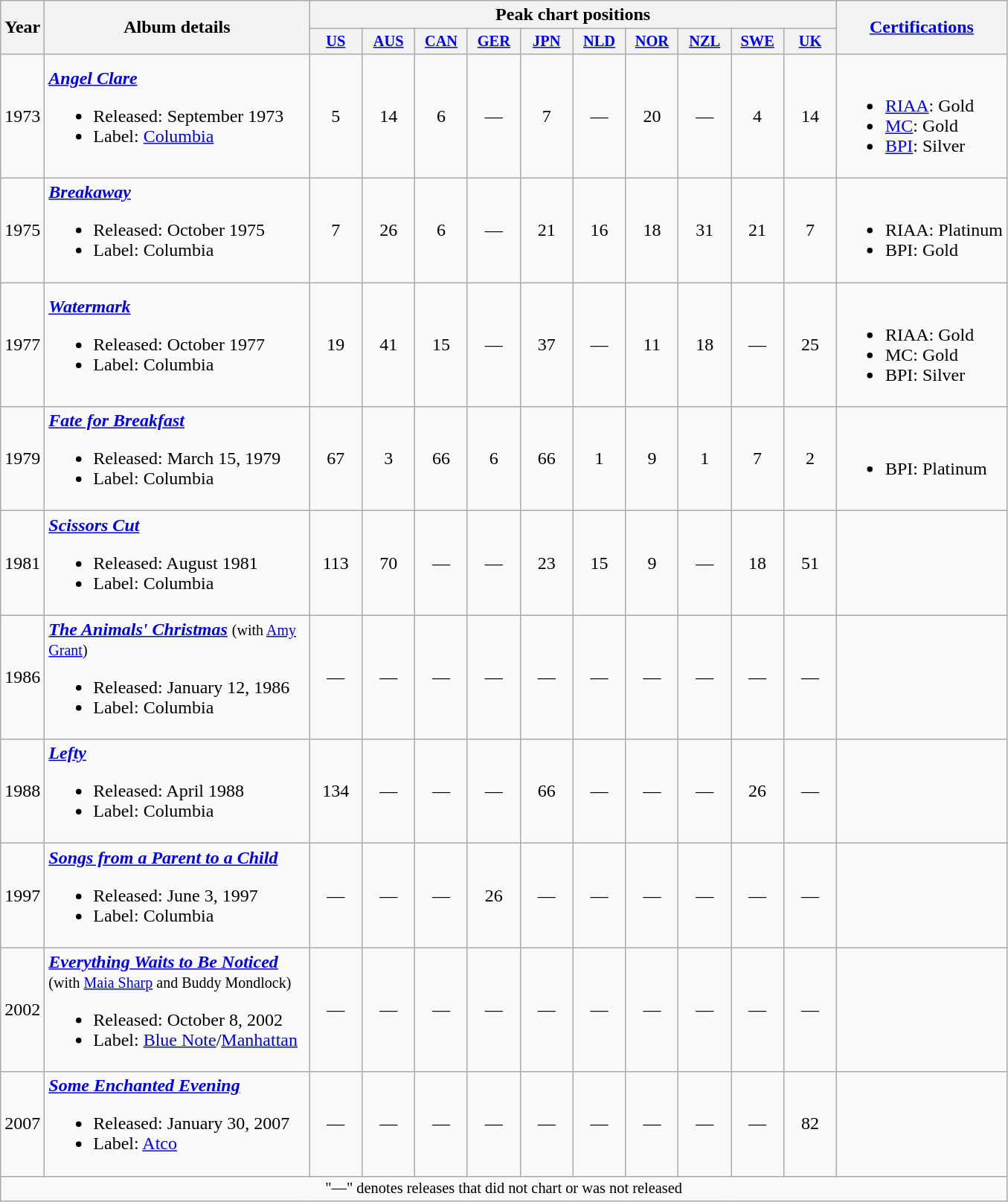<table class="wikitable" style="text-align:center;">
<tr>
<th rowspan="2">Year</th>
<th rowspan="2" style="width:230px;">Album details</th>
<th colspan="10">Peak chart positions</th>
<th rowspan="2"><a href='#'>Certifications</a></th>
</tr>
<tr>
<th style="width:3em;font-size:85%;"><a href='#'>US</a><br></th>
<th style="width:3em;font-size:85%;"><a href='#'>AUS</a><br></th>
<th style="width:3em;font-size:85%;"><a href='#'>CAN</a><br></th>
<th style="width:3em;font-size:85%;"><a href='#'>GER</a><br></th>
<th style="width:3em;font-size:85%;"><a href='#'>JPN</a><br></th>
<th style="width:3em;font-size:85%;"><a href='#'>NLD</a><br></th>
<th style="width:3em;font-size:85%;"><a href='#'>NOR</a><br></th>
<th style="width:3em;font-size:85%;"><a href='#'>NZL</a><br></th>
<th style="width:3em;font-size:85%;"><a href='#'>SWE</a><br></th>
<th style="width:3em;font-size:85%;"><a href='#'>UK</a><br></th>
</tr>
<tr>
<td>1973</td>
<td align="left"><strong><em><a href='#'>Angel Clare</a></em></strong><br><ul><li>Released: September 1973</li><li>Label: <a href='#'>Columbia</a></li></ul></td>
<td>5</td>
<td>14</td>
<td>6</td>
<td>—</td>
<td>7</td>
<td>—</td>
<td>20</td>
<td>—</td>
<td>4</td>
<td>14</td>
<td align="left"><br><ul><li><a href='#'>RIAA</a>: Gold</li><li><a href='#'>MC</a>: Gold</li><li><a href='#'>BPI</a>: Silver</li></ul></td>
</tr>
<tr>
<td>1975</td>
<td align="left"><strong><em><a href='#'>Breakaway</a></em></strong><br><ul><li>Released: October 1975</li><li>Label: Columbia</li></ul></td>
<td>7</td>
<td>26</td>
<td>6</td>
<td>—</td>
<td>21</td>
<td>16</td>
<td>18</td>
<td>31</td>
<td>21</td>
<td>7</td>
<td align="left"><br><ul><li>RIAA: Platinum</li><li>BPI: Gold</li></ul></td>
</tr>
<tr>
<td>1977</td>
<td align="left"><strong><em><a href='#'>Watermark</a></em></strong><br><ul><li>Released: October 1977</li><li>Label: Columbia</li></ul></td>
<td>19</td>
<td>41</td>
<td>15</td>
<td>—</td>
<td>37</td>
<td>—</td>
<td>11</td>
<td>18</td>
<td>—</td>
<td>25</td>
<td align="left"><br><ul><li>RIAA: Gold</li><li>MC: Gold</li><li>BPI: Silver</li></ul></td>
</tr>
<tr>
<td>1979</td>
<td align="left"><strong><em><a href='#'>Fate for Breakfast</a></em></strong><br><ul><li>Released: March 15, 1979</li><li>Label: Columbia</li></ul></td>
<td>67</td>
<td>3</td>
<td>66</td>
<td>6</td>
<td>66</td>
<td>1</td>
<td>9</td>
<td>1</td>
<td>7</td>
<td>2</td>
<td align="left"><br><ul><li>BPI: Platinum</li></ul></td>
</tr>
<tr>
<td>1981</td>
<td align="left"><strong><em><a href='#'>Scissors Cut</a></em></strong><br><ul><li>Released: August 1981</li><li>Label: Columbia</li></ul></td>
<td>113</td>
<td>70</td>
<td>—</td>
<td>—</td>
<td>23</td>
<td>15</td>
<td>9</td>
<td>—</td>
<td>18</td>
<td>51</td>
<td></td>
</tr>
<tr>
<td>1986</td>
<td align="left"><strong><em><a href='#'>The Animals' Christmas</a></em></strong> <small>(with <a href='#'>Amy Grant</a>)</small><br><ul><li>Released: January 12, 1986</li><li>Label: Columbia</li></ul></td>
<td>—</td>
<td>—</td>
<td>—</td>
<td>—</td>
<td>—</td>
<td>—</td>
<td>—</td>
<td>—</td>
<td>—</td>
<td>—</td>
<td></td>
</tr>
<tr>
<td>1988</td>
<td align="left"><strong><em><a href='#'>Lefty</a></em></strong><br><ul><li>Released: April 1988</li><li>Label: Columbia</li></ul></td>
<td>134</td>
<td>—</td>
<td>—</td>
<td>—</td>
<td>66</td>
<td>—</td>
<td>—</td>
<td>—</td>
<td>26</td>
<td>—</td>
<td></td>
</tr>
<tr>
<td>1997</td>
<td align="left"><strong><em><a href='#'>Songs from a Parent to a Child</a></em></strong><br><ul><li>Released: June 3, 1997</li><li>Label: Columbia</li></ul></td>
<td>—</td>
<td>—</td>
<td>—</td>
<td>26</td>
<td>—</td>
<td>—</td>
<td>—</td>
<td>—</td>
<td>—</td>
<td>—</td>
<td></td>
</tr>
<tr>
<td>2002</td>
<td align="left"><strong><em><a href='#'>Everything Waits to Be Noticed</a></em></strong> <small>(with <a href='#'>Maia Sharp</a> and Buddy Mondlock)</small><br><ul><li>Released: October 8, 2002</li><li>Label: <a href='#'>Blue Note</a>/<a href='#'>Manhattan</a></li></ul></td>
<td>—</td>
<td>—</td>
<td>—</td>
<td>—</td>
<td>—</td>
<td>—</td>
<td>—</td>
<td>—</td>
<td>—</td>
<td>—</td>
<td></td>
</tr>
<tr>
<td>2007</td>
<td align="left"><strong><em><a href='#'>Some Enchanted Evening</a></em></strong><br><ul><li>Released: January 30, 2007</li><li>Label: <a href='#'>Atco</a></li></ul></td>
<td>—</td>
<td>—</td>
<td>—</td>
<td>—</td>
<td>—</td>
<td>—</td>
<td>—</td>
<td>—</td>
<td>—</td>
<td>82</td>
<td></td>
</tr>
<tr>
<td colspan="19" style="font-size:85%">"—" denotes releases that did not chart or was not released</td>
</tr>
</table>
